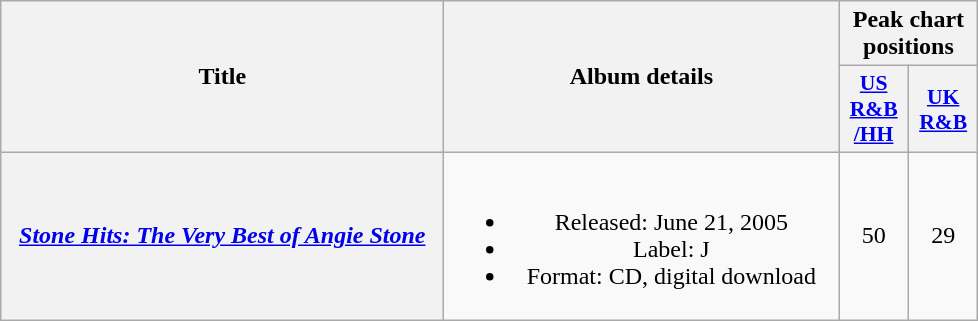<table class="wikitable plainrowheaders" style="text-align:center;">
<tr>
<th scope="col" rowspan="2" style="width:18em;">Title</th>
<th scope="col" rowspan="2" style="width:16em;">Album details</th>
<th scope="col" colspan="2">Peak chart positions</th>
</tr>
<tr>
<th scope="col" style="width:2.75em;font-size:90%;"><a href='#'>US<br>R&B<br>/HH</a><br></th>
<th scope="col" style="width:2.75em;font-size:90%;"><a href='#'>UK R&B</a><br></th>
</tr>
<tr>
<th scope="row"><em><a href='#'>Stone Hits: The Very Best of Angie Stone</a></em></th>
<td><br><ul><li>Released: June 21, 2005</li><li>Label: J</li><li>Format: CD, digital download</li></ul></td>
<td>50</td>
<td>29</td>
</tr>
</table>
